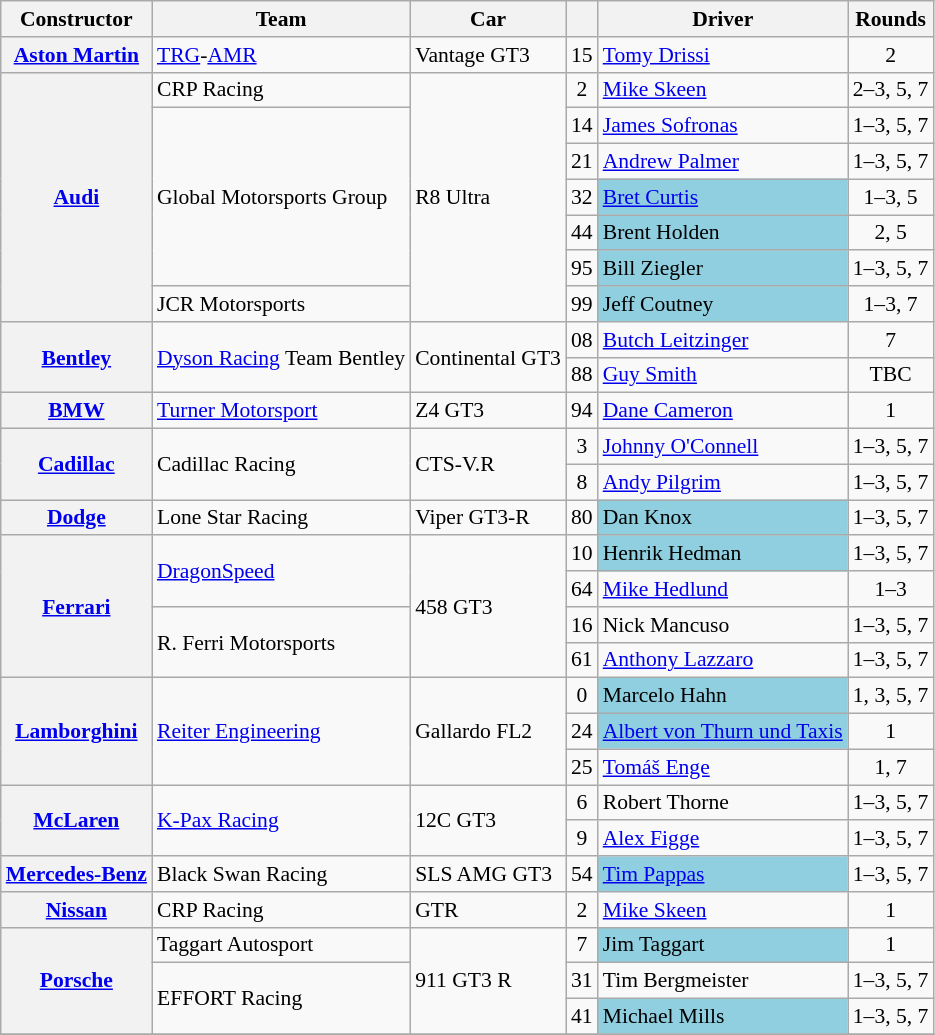<table class="wikitable" style="font-size:90%; max-width:950px">
<tr>
<th>Constructor</th>
<th>Team</th>
<th>Car</th>
<th></th>
<th>Driver</th>
<th>Rounds</th>
</tr>
<tr>
<th><a href='#'>Aston Martin</a></th>
<td> <a href='#'>TRG</a>-<a href='#'>AMR</a></td>
<td>Vantage GT3</td>
<td align=center>15</td>
<td> <a href='#'>Tomy Drissi</a></td>
<td align=center>2</td>
</tr>
<tr>
<th rowspan="7"><a href='#'>Audi</a></th>
<td> CRP Racing</td>
<td rowspan="7">R8 Ultra</td>
<td align=center>2</td>
<td> <a href='#'>Mike Skeen</a></td>
<td align=center>2–3, 5, 7</td>
</tr>
<tr>
<td rowspan="5"> Global Motorsports Group</td>
<td align=center>14</td>
<td> <a href='#'>James Sofronas</a></td>
<td align=center>1–3, 5, 7</td>
</tr>
<tr>
<td align=center>21</td>
<td> <a href='#'>Andrew Palmer</a></td>
<td align=center>1–3, 5, 7</td>
</tr>
<tr>
<td align=center>32</td>
<td style="background:#8fcfdf;"> <a href='#'>Bret Curtis</a></td>
<td align=center>1–3, 5</td>
</tr>
<tr>
<td align=center>44</td>
<td style="background:#8fcfdf;"> Brent Holden</td>
<td align=center>2, 5</td>
</tr>
<tr>
<td align=center>95</td>
<td style="background:#8fcfdf;"> Bill Ziegler</td>
<td align=center>1–3, 5, 7</td>
</tr>
<tr>
<td> JCR Motorsports</td>
<td align=center>99</td>
<td style="background:#8fcfdf;"> Jeff Coutney</td>
<td align=center>1–3, 7</td>
</tr>
<tr>
<th rowspan="2"><a href='#'>Bentley</a></th>
<td rowspan="2"> <a href='#'>Dyson Racing</a> Team Bentley</td>
<td rowspan="2">Continental GT3</td>
<td align=center>08</td>
<td> <a href='#'>Butch Leitzinger</a></td>
<td align=center>7</td>
</tr>
<tr>
<td align=center>88</td>
<td> <a href='#'>Guy Smith</a></td>
<td align=center>TBC</td>
</tr>
<tr>
<th><a href='#'>BMW</a></th>
<td> <a href='#'>Turner Motorsport</a></td>
<td>Z4 GT3</td>
<td align=center>94</td>
<td> <a href='#'>Dane Cameron</a></td>
<td align=center>1</td>
</tr>
<tr>
<th rowspan="2"><a href='#'>Cadillac</a></th>
<td rowspan="2"> Cadillac Racing</td>
<td rowspan="2">CTS-V.R</td>
<td align=center>3</td>
<td> <a href='#'>Johnny O'Connell</a></td>
<td align=center>1–3, 5, 7</td>
</tr>
<tr>
<td align=center>8</td>
<td> <a href='#'>Andy Pilgrim</a></td>
<td align=center>1–3, 5, 7</td>
</tr>
<tr>
<th><a href='#'>Dodge</a></th>
<td> Lone Star Racing</td>
<td>Viper GT3-R</td>
<td align=center>80</td>
<td style="background:#8fcfdf;"> Dan Knox</td>
<td align=center>1–3, 5, 7</td>
</tr>
<tr>
<th rowspan="4"><a href='#'>Ferrari</a></th>
<td rowspan="2"> <a href='#'>DragonSpeed</a></td>
<td rowspan="4">458 GT3</td>
<td align=center>10</td>
<td style="background:#8fcfdf;"> Henrik Hedman</td>
<td align=center>1–3, 5, 7</td>
</tr>
<tr>
<td align=center>64</td>
<td> <a href='#'>Mike Hedlund</a></td>
<td align=center>1–3</td>
</tr>
<tr>
<td rowspan="2"> R. Ferri Motorsports</td>
<td align=center>16</td>
<td> Nick Mancuso</td>
<td align=center>1–3, 5, 7</td>
</tr>
<tr>
<td align=center>61</td>
<td> <a href='#'>Anthony Lazzaro</a></td>
<td align=center>1–3, 5, 7</td>
</tr>
<tr>
<th rowspan="3"><a href='#'>Lamborghini</a></th>
<td rowspan="3"> <a href='#'>Reiter Engineering</a></td>
<td rowspan="3">Gallardo FL2</td>
<td align=center>0</td>
<td style="background:#8fcfdf;"> Marcelo Hahn</td>
<td align=center>1, 3, 5, 7</td>
</tr>
<tr>
<td align=center>24</td>
<td style="background:#8fcfdf;"> <a href='#'>Albert von Thurn und Taxis</a></td>
<td align=center>1</td>
</tr>
<tr>
<td align=center>25</td>
<td> <a href='#'>Tomáš Enge</a></td>
<td align=center>1, 7</td>
</tr>
<tr>
<th rowspan="2"><a href='#'>McLaren</a></th>
<td rowspan="2"> <a href='#'>K-Pax Racing</a></td>
<td rowspan="2">12C GT3</td>
<td align=center>6</td>
<td> Robert Thorne</td>
<td align=center>1–3, 5, 7</td>
</tr>
<tr>
<td align=center>9</td>
<td> <a href='#'>Alex Figge</a></td>
<td align=center>1–3, 5, 7</td>
</tr>
<tr>
<th><a href='#'>Mercedes-Benz</a></th>
<td> Black Swan Racing</td>
<td>SLS AMG GT3</td>
<td align=center>54</td>
<td style="background:#8fcfdf;"> <a href='#'>Tim Pappas</a></td>
<td align=center>1–3, 5, 7</td>
</tr>
<tr>
<th><a href='#'>Nissan</a></th>
<td> CRP Racing</td>
<td>GTR</td>
<td align=center>2</td>
<td> <a href='#'>Mike Skeen</a></td>
<td align=center>1</td>
</tr>
<tr>
<th rowspan="3"><a href='#'>Porsche</a></th>
<td> Taggart Autosport</td>
<td rowspan="3">911 GT3 R</td>
<td align=center>7</td>
<td style="background:#8fcfdf;"> Jim Taggart</td>
<td align=center>1</td>
</tr>
<tr>
<td rowspan="2"> EFFORT Racing</td>
<td align=center>31</td>
<td> Tim Bergmeister</td>
<td align=center>1–3, 5, 7</td>
</tr>
<tr>
<td align=center>41</td>
<td style="background:#8fcfdf;"> Michael Mills</td>
<td align=center>1–3, 5, 7</td>
</tr>
<tr>
</tr>
</table>
